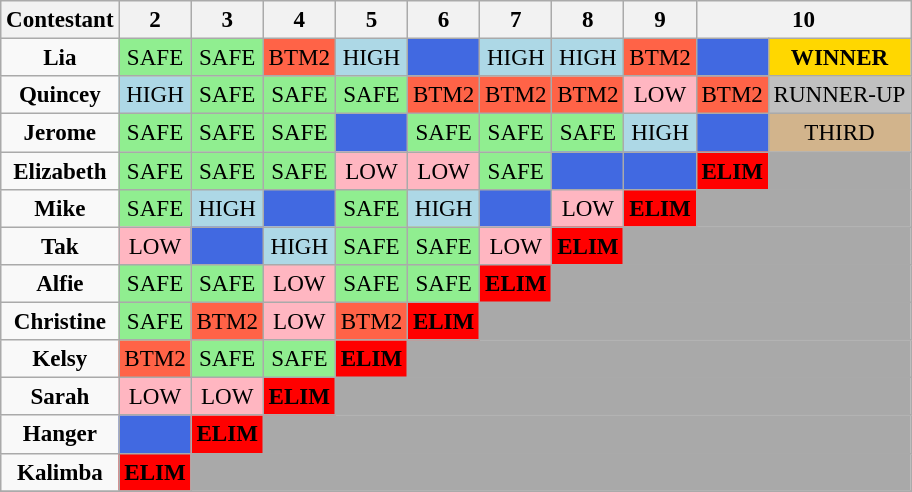<table class="wikitable" border="3" style="text-align:center;font-size:96%">
<tr>
<th>Contestant</th>
<th>2</th>
<th>3</th>
<th>4</th>
<th>5</th>
<th>6</th>
<th>7</th>
<th>8</th>
<th>9</th>
<th colspan=2>10</th>
</tr>
<tr>
<td><strong>Lia</strong></td>
<td bgcolor="lightgreen">SAFE</td>
<td bgcolor="lightgreen">SAFE</td>
<td style="background:tomato;">BTM2</td>
<td style="background:lightblue;">HIGH</td>
<td style="background:royalblue;"></td>
<td style="background:lightblue;">HIGH</td>
<td style="background:lightblue;">HIGH</td>
<td style="background:tomato;">BTM2</td>
<td style="background:royalblue;"></td>
<td bgcolor=gold><strong>WINNER</strong></td>
</tr>
<tr>
<td><strong>Quincey</strong></td>
<td style="background:lightblue;">HIGH</td>
<td bgcolor="lightgreen">SAFE</td>
<td bgcolor="lightgreen">SAFE</td>
<td bgcolor="lightgreen">SAFE</td>
<td style="background:tomato;">BTM2</td>
<td style="background:tomato;">BTM2</td>
<td style="background:tomato;">BTM2</td>
<td style= "background:lightpink;">LOW</td>
<td style="background:tomato;">BTM2</td>
<td bgcolor=silver>RUNNER-UP</td>
</tr>
<tr>
<td><strong>Jerome</strong></td>
<td bgcolor="lightgreen">SAFE</td>
<td bgcolor="lightgreen">SAFE</td>
<td bgcolor="lightgreen">SAFE</td>
<td style="background:royalblue;"></td>
<td bgcolor="lightgreen">SAFE</td>
<td bgcolor="lightgreen">SAFE</td>
<td bgcolor="lightgreen">SAFE</td>
<td style="background:lightblue;">HIGH</td>
<td style="background:royalblue;"></td>
<td bgcolor=tan>THIRD</td>
</tr>
<tr>
<td><strong>Elizabeth</strong></td>
<td bgcolor="lightgreen">SAFE</td>
<td bgcolor="lightgreen">SAFE</td>
<td bgcolor="lightgreen">SAFE</td>
<td style= "background:lightpink;">LOW</td>
<td style= "background:lightpink;">LOW</td>
<td bgcolor="lightgreen">SAFE</td>
<td style="background:royalblue;"></td>
<td style="background:royalblue;"></td>
<td style="background:red;"><strong>ELIM</strong></td>
<td colspan="1" bgcolor="darkgray"></td>
</tr>
<tr>
<td><strong>Mike</strong></td>
<td bgcolor="lightgreen">SAFE</td>
<td style="background:lightblue;">HIGH</td>
<td style="background:royalblue;"></td>
<td bgcolor="lightgreen">SAFE</td>
<td style="background:lightblue;">HIGH</td>
<td style="background:royalblue;"></td>
<td style= "background:lightpink;">LOW</td>
<td style="background:red;"><strong>ELIM</strong></td>
<td colspan="2" bgcolor="darkgray"></td>
</tr>
<tr>
<td><strong>Tak</strong></td>
<td style= "background:lightpink;">LOW</td>
<td style="background:royalblue;"></td>
<td style="background:lightblue;">HIGH</td>
<td bgcolor="lightgreen">SAFE</td>
<td bgcolor="lightgreen">SAFE</td>
<td style= "background:lightpink;">LOW</td>
<td style="background:red;"><strong>ELIM</strong></td>
<td colspan="3" bgcolor="darkgray"></td>
</tr>
<tr>
<td><strong>Alfie</strong></td>
<td bgcolor="lightgreen">SAFE</td>
<td bgcolor="lightgreen">SAFE</td>
<td style= "background:lightpink;">LOW</td>
<td bgcolor="lightgreen">SAFE</td>
<td bgcolor="lightgreen">SAFE</td>
<td style="background:red;"><strong>ELIM</strong></td>
<td colspan="4" bgcolor="darkgray"></td>
</tr>
<tr>
<td><strong>Christine</strong></td>
<td bgcolor="lightgreen">SAFE</td>
<td style="background:tomato;">BTM2</td>
<td style= "background:lightpink;">LOW</td>
<td style="background:tomato;">BTM2</td>
<td style="background:red;"><strong>ELIM</strong></td>
<td colspan="5" bgcolor="darkgray"></td>
</tr>
<tr>
<td><strong>Kelsy</strong></td>
<td style="background:tomato;">BTM2</td>
<td bgcolor="lightgreen">SAFE</td>
<td bgcolor="lightgreen">SAFE</td>
<td style="background:red;"><strong>ELIM</strong></td>
<td colspan="6" bgcolor="darkgray"></td>
</tr>
<tr>
<td><strong>Sarah</strong></td>
<td style= "background:lightpink;">LOW</td>
<td style= "background:lightpink;">LOW</td>
<td style="background:red;"><strong>ELIM</strong></td>
<td colspan="7" bgcolor="darkgray"></td>
</tr>
<tr>
<td><strong>Hanger</strong></td>
<td style="background:royalblue;"></td>
<td style="background:red;"><strong>ELIM</strong></td>
<td colspan="8" bgcolor="darkgray"></td>
</tr>
<tr>
<td><strong>Kalimba</strong></td>
<td style="background:red;"><strong>ELIM</strong></td>
<td colspan="9" bgcolor="darkgray"></td>
</tr>
<tr>
</tr>
</table>
